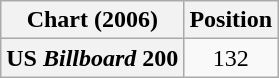<table class="wikitable plainrowheaders" style="text-align:center">
<tr>
<th scope="col">Chart (2006)</th>
<th scope="col">Position</th>
</tr>
<tr>
<th scope="row">US <em>Billboard</em> 200</th>
<td>132</td>
</tr>
</table>
